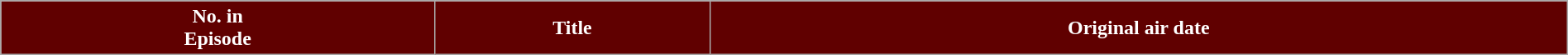<table class="wikitable plainrowheaders" style="width:100%; margin:auto">
<tr>
<th ! style="background:#600000; color:#fff; text-align:center;">No. in<br>Episode</th>
<th ! style="background:#600000; color:#fff; text-align:center;">Title</th>
<th ! style="background:#600000; color:#fff; text-align:center;">Original air date<br>








</th>
</tr>
</table>
